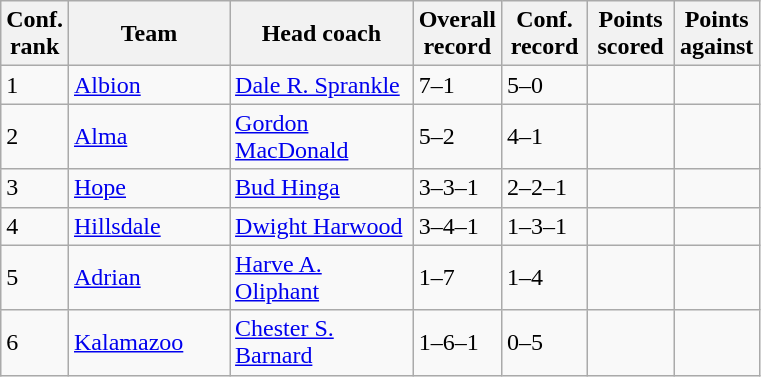<table class="sortable wikitable".>
<tr>
<th width="25">Conf. rank</th>
<th width="100">Team</th>
<th width="115">Head coach</th>
<th width="50">Overall record</th>
<th width="50">Conf. record</th>
<th width="50">Points scored</th>
<th width="50">Points against</th>
</tr>
<tr align="left" bgcolor="">
<td>1</td>
<td><a href='#'>Albion</a></td>
<td><a href='#'>Dale R. Sprankle</a></td>
<td>7–1</td>
<td>5–0</td>
<td></td>
<td></td>
</tr>
<tr align="left" bgcolor="">
<td>2</td>
<td><a href='#'>Alma</a></td>
<td><a href='#'>Gordon MacDonald</a></td>
<td>5–2</td>
<td>4–1</td>
<td></td>
<td></td>
</tr>
<tr align="left" bgcolor="">
<td>3</td>
<td><a href='#'>Hope</a></td>
<td><a href='#'>Bud Hinga</a></td>
<td>3–3–1</td>
<td>2–2–1</td>
<td></td>
<td></td>
</tr>
<tr align="left" bgcolor="">
<td>4</td>
<td><a href='#'>Hillsdale</a></td>
<td><a href='#'>Dwight Harwood</a></td>
<td>3–4–1</td>
<td>1–3–1</td>
<td></td>
<td></td>
</tr>
<tr align="left" bgcolor="">
<td>5</td>
<td><a href='#'>Adrian</a></td>
<td><a href='#'>Harve A. Oliphant</a></td>
<td>1–7</td>
<td>1–4</td>
<td></td>
<td></td>
</tr>
<tr align="left" bgcolor="">
<td>6</td>
<td><a href='#'>Kalamazoo</a></td>
<td><a href='#'>Chester S. Barnard</a></td>
<td>1–6–1</td>
<td>0–5</td>
<td></td>
<td></td>
</tr>
</table>
